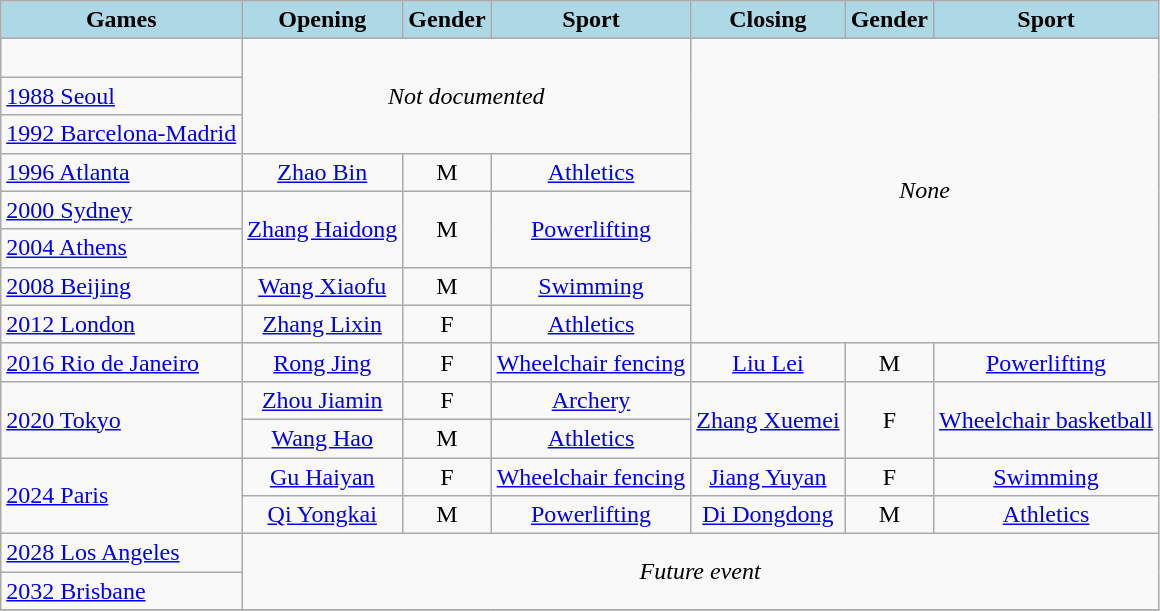<table class="wikitable" style="text-align:center;">
<tr>
<th style="background:lightblue;">Games</th>
<th style="background:lightblue;">Opening</th>
<th style="background:lightblue;">Gender</th>
<th style="background:lightblue;">Sport</th>
<th style="background:lightblue;">Closing</th>
<th style="background:lightblue;">Gender</th>
<th style="background:lightblue;">Sport</th>
</tr>
<tr>
<td align=left> <br> </td>
<td colspan="3"; rowspan="3"><em>Not documented</em></td>
<td rowspan="8" colspan="3"><em>None</em></td>
</tr>
<tr>
<td align=left> <a href='#'>1988 Seoul</a></td>
</tr>
<tr>
<td align=left> <a href='#'>1992 Barcelona-Madrid</a></td>
</tr>
<tr>
<td align=left> <a href='#'>1996 Atlanta</a></td>
<td><a href='#'>Zhao Bin</a></td>
<td>M</td>
<td> <a href='#'>Athletics</a></td>
</tr>
<tr>
<td align=left> <a href='#'>2000 Sydney</a></td>
<td rowspan=2><a href='#'>Zhang Haidong</a></td>
<td rowspan=2>M</td>
<td rowspan=2> <a href='#'>Powerlifting</a></td>
</tr>
<tr>
<td align=left> <a href='#'>2004 Athens</a></td>
</tr>
<tr>
<td align=left> <a href='#'>2008 Beijing</a></td>
<td><a href='#'>Wang Xiaofu</a></td>
<td>M</td>
<td> <a href='#'>Swimming</a></td>
</tr>
<tr>
<td align=left> <a href='#'>2012 London</a></td>
<td><a href='#'>Zhang Lixin</a></td>
<td>F</td>
<td> <a href='#'>Athletics</a></td>
</tr>
<tr>
<td align=left> <a href='#'>2016 Rio de Janeiro</a></td>
<td><a href='#'>Rong Jing</a></td>
<td>F</td>
<td> <a href='#'>Wheelchair fencing</a></td>
<td><a href='#'>Liu Lei</a></td>
<td>M</td>
<td> <a href='#'>Powerlifting</a></td>
</tr>
<tr>
<td rowspan=2 align=left> <a href='#'>2020 Tokyo</a></td>
<td><a href='#'>Zhou Jiamin</a></td>
<td>F</td>
<td> <a href='#'>Archery</a></td>
<td rowspan=2><a href='#'>Zhang Xuemei</a></td>
<td rowspan=2>F</td>
<td rowspan=2> <a href='#'>Wheelchair basketball</a></td>
</tr>
<tr>
<td><a href='#'>Wang Hao</a></td>
<td>M</td>
<td> <a href='#'>Athletics</a></td>
</tr>
<tr>
<td rowspan=2 align=left> <a href='#'>2024 Paris</a></td>
<td><a href='#'>Gu Haiyan</a></td>
<td>F</td>
<td> <a href='#'>Wheelchair fencing</a></td>
<td><a href='#'>Jiang Yuyan</a></td>
<td>F</td>
<td> <a href='#'>Swimming</a></td>
</tr>
<tr>
<td><a href='#'>Qi Yongkai</a></td>
<td>M</td>
<td> <a href='#'>Powerlifting</a></td>
<td><a href='#'>Di Dongdong</a></td>
<td>M</td>
<td> <a href='#'>Athletics</a></td>
</tr>
<tr>
<td align=left> <a href='#'>2028 Los Angeles</a></td>
<td colspan=6 rowspan=2><em>Future event</em></td>
</tr>
<tr>
<td align=left> <a href='#'>2032 Brisbane</a></td>
</tr>
<tr>
</tr>
</table>
